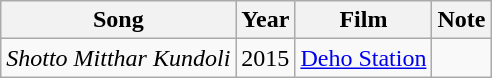<table class="wikitable">
<tr>
<th>Song</th>
<th>Year</th>
<th>Film</th>
<th>Note</th>
</tr>
<tr>
<td><em>Shotto Mitthar Kundoli</em></td>
<td>2015</td>
<td><a href='#'>Deho Station</a></td>
<td></td>
</tr>
</table>
